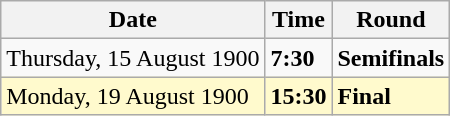<table class="wikitable">
<tr>
<th>Date</th>
<th>Time</th>
<th>Round</th>
</tr>
<tr>
<td>Thursday, 15 August 1900</td>
<td><strong>7:30</strong></td>
<td><strong>Semifinals</strong></td>
</tr>
<tr style=background:lemonchiffon>
<td>Monday, 19 August 1900</td>
<td><strong>15:30</strong></td>
<td><strong>Final</strong></td>
</tr>
</table>
